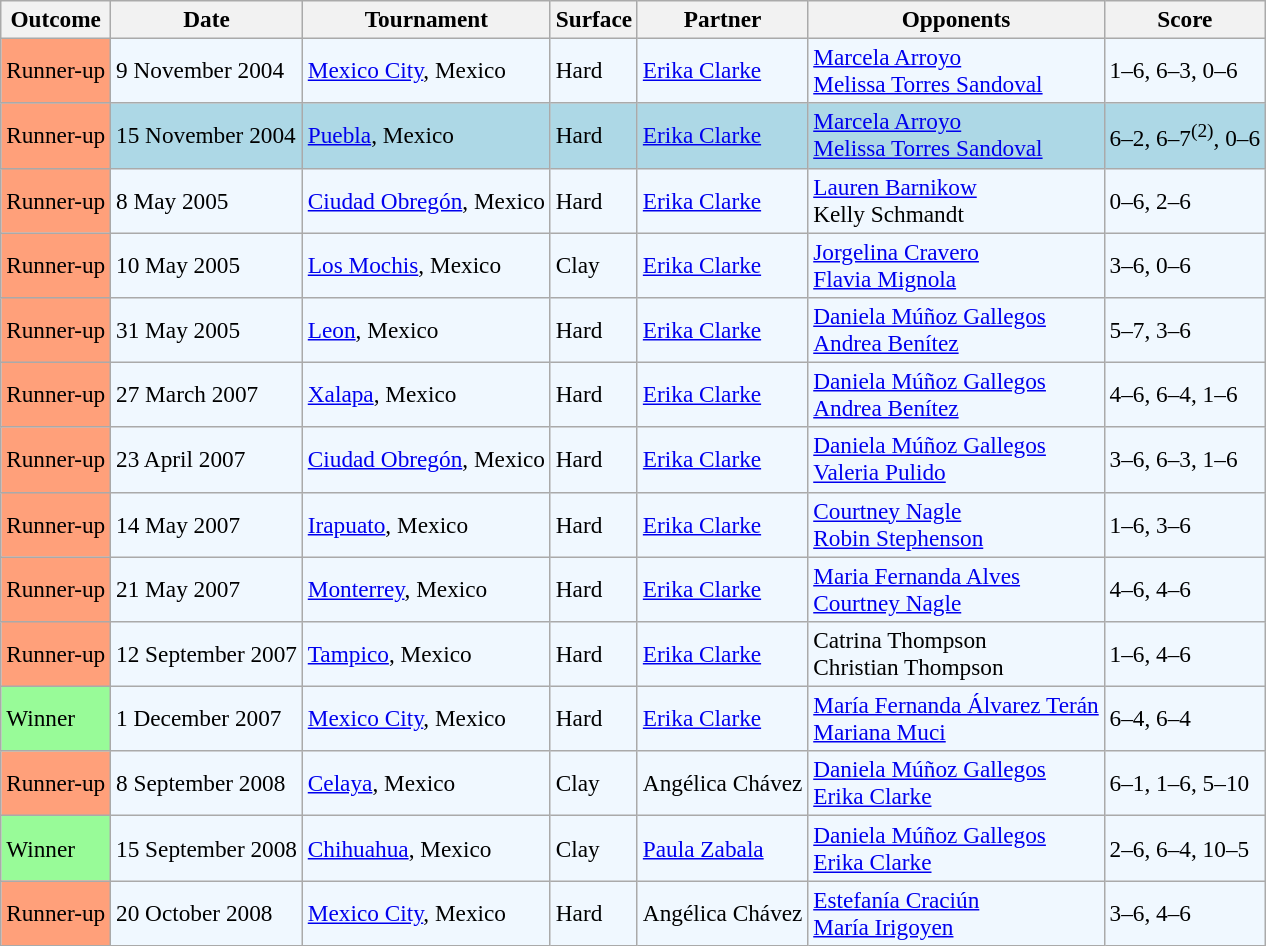<table class="sortable wikitable" style=font-size:97%>
<tr>
<th>Outcome</th>
<th>Date</th>
<th>Tournament</th>
<th>Surface</th>
<th>Partner</th>
<th>Opponents</th>
<th>Score</th>
</tr>
<tr style="background:#f0f8ff;">
<td bgcolor="FFA07A">Runner-up</td>
<td>9 November 2004</td>
<td><a href='#'>Mexico City</a>, Mexico</td>
<td>Hard</td>
<td> <a href='#'>Erika Clarke</a></td>
<td> <a href='#'>Marcela Arroyo</a> <br>  <a href='#'>Melissa Torres Sandoval</a></td>
<td>1–6, 6–3, 0–6</td>
</tr>
<tr style="background:lightblue;">
<td bgcolor="FFA07A">Runner-up</td>
<td>15 November 2004</td>
<td><a href='#'>Puebla</a>, Mexico</td>
<td>Hard</td>
<td> <a href='#'>Erika Clarke</a></td>
<td> <a href='#'>Marcela Arroyo</a> <br>  <a href='#'>Melissa Torres Sandoval</a></td>
<td>6–2, 6–7<sup>(2)</sup>, 0–6</td>
</tr>
<tr style="background:#f0f8ff;">
<td bgcolor="FFA07A">Runner-up</td>
<td>8 May 2005</td>
<td><a href='#'>Ciudad Obregón</a>, Mexico</td>
<td>Hard</td>
<td> <a href='#'>Erika Clarke</a></td>
<td> <a href='#'>Lauren Barnikow</a> <br>  Kelly Schmandt</td>
<td>0–6, 2–6</td>
</tr>
<tr style="background:#f0f8ff;">
<td bgcolor="FFA07A">Runner-up</td>
<td>10 May 2005</td>
<td><a href='#'>Los Mochis</a>, Mexico</td>
<td>Clay</td>
<td> <a href='#'>Erika Clarke</a></td>
<td> <a href='#'>Jorgelina Cravero</a> <br>  <a href='#'>Flavia Mignola</a></td>
<td>3–6, 0–6</td>
</tr>
<tr style="background:#f0f8ff;">
<td style="background:#ffa07a;">Runner-up</td>
<td>31 May 2005</td>
<td><a href='#'>Leon</a>, Mexico</td>
<td>Hard</td>
<td> <a href='#'>Erika Clarke</a></td>
<td> <a href='#'>Daniela Múñoz Gallegos</a> <br>  <a href='#'>Andrea Benítez</a></td>
<td>5–7, 3–6</td>
</tr>
<tr style="background:#f0f8ff;">
<td style="background:#ffa07a;">Runner-up</td>
<td>27 March 2007</td>
<td><a href='#'>Xalapa</a>, Mexico</td>
<td>Hard</td>
<td> <a href='#'>Erika Clarke</a></td>
<td> <a href='#'>Daniela Múñoz Gallegos</a> <br>  <a href='#'>Andrea Benítez</a></td>
<td>4–6, 6–4, 1–6</td>
</tr>
<tr style="background:#f0f8ff;">
<td style="background:#ffa07a;">Runner-up</td>
<td>23 April 2007</td>
<td><a href='#'>Ciudad Obregón</a>, Mexico</td>
<td>Hard</td>
<td> <a href='#'>Erika Clarke</a></td>
<td> <a href='#'>Daniela Múñoz Gallegos</a> <br>  <a href='#'>Valeria Pulido</a></td>
<td>3–6, 6–3, 1–6</td>
</tr>
<tr style="background:#f0f8ff;">
<td style="background:#ffa07a;">Runner-up</td>
<td>14 May 2007</td>
<td><a href='#'>Irapuato</a>, Mexico</td>
<td>Hard</td>
<td> <a href='#'>Erika Clarke</a></td>
<td> <a href='#'>Courtney Nagle</a> <br> <a href='#'>Robin Stephenson</a></td>
<td>1–6, 3–6</td>
</tr>
<tr style="background:#f0f8ff;">
<td style="background:#ffa07a;">Runner-up</td>
<td>21 May 2007</td>
<td><a href='#'>Monterrey</a>, Mexico</td>
<td>Hard</td>
<td> <a href='#'>Erika Clarke</a></td>
<td> <a href='#'>Maria Fernanda Alves</a> <br>  <a href='#'>Courtney Nagle</a></td>
<td>4–6, 4–6</td>
</tr>
<tr style="background:#f0f8ff;">
<td style="background:#ffa07a;">Runner-up</td>
<td>12 September 2007</td>
<td><a href='#'>Tampico</a>, Mexico</td>
<td>Hard</td>
<td> <a href='#'>Erika Clarke</a></td>
<td> Catrina Thompson <br>  Christian Thompson</td>
<td>1–6, 4–6</td>
</tr>
<tr bgcolor="#f0f8ff">
<td style="background:#98fb98;">Winner</td>
<td>1 December 2007</td>
<td><a href='#'>Mexico City</a>, Mexico</td>
<td>Hard</td>
<td> <a href='#'>Erika Clarke</a></td>
<td> <a href='#'>María Fernanda Álvarez Terán</a> <br>  <a href='#'>Mariana Muci</a></td>
<td>6–4, 6–4</td>
</tr>
<tr style="background:#f0f8ff;">
<td style="background:#ffa07a;">Runner-up</td>
<td>8 September 2008</td>
<td><a href='#'>Celaya</a>, Mexico</td>
<td>Clay</td>
<td> Angélica Chávez</td>
<td> <a href='#'>Daniela Múñoz Gallegos</a> <br>  <a href='#'>Erika Clarke</a></td>
<td>6–1, 1–6, 5–10</td>
</tr>
<tr style="background:#f0f8ff;">
<td style="background:#98fb98;">Winner</td>
<td>15 September 2008</td>
<td><a href='#'>Chihuahua</a>, Mexico</td>
<td>Clay</td>
<td> <a href='#'>Paula Zabala</a></td>
<td> <a href='#'>Daniela Múñoz Gallegos</a> <br>  <a href='#'>Erika Clarke</a></td>
<td>2–6, 6–4, 10–5</td>
</tr>
<tr style="background:#f0f8ff;">
<td style="background:#ffa07a;">Runner-up</td>
<td>20 October 2008</td>
<td><a href='#'>Mexico City</a>, Mexico</td>
<td>Hard</td>
<td> Angélica Chávez</td>
<td> <a href='#'>Estefanía Craciún</a> <br>  <a href='#'>María Irigoyen</a></td>
<td>3–6, 4–6</td>
</tr>
</table>
